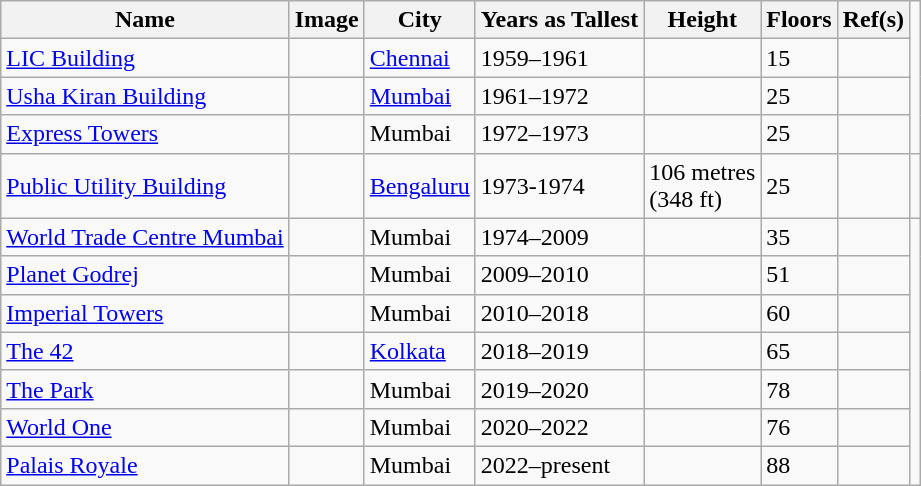<table class="sortable wikitable">
<tr>
<th>Name</th>
<th>Image</th>
<th>City</th>
<th>Years as Tallest</th>
<th>Height</th>
<th>Floors</th>
<th>Ref(s)</th>
</tr>
<tr>
<td><a href='#'>LIC Building</a></td>
<td></td>
<td><a href='#'>Chennai</a></td>
<td>1959–1961</td>
<td></td>
<td>15</td>
<td></td>
</tr>
<tr>
<td><a href='#'>Usha Kiran Building</a></td>
<td></td>
<td><a href='#'>Mumbai</a></td>
<td>1961–1972</td>
<td></td>
<td>25</td>
<td></td>
</tr>
<tr>
<td><a href='#'>Express Towers</a></td>
<td></td>
<td>Mumbai</td>
<td>1972–1973</td>
<td></td>
<td>25</td>
<td></td>
</tr>
<tr>
<td><a href='#'>Public Utility Building</a></td>
<td></td>
<td><a href='#'>Bengaluru</a></td>
<td>1973-1974</td>
<td>106 metres<br>(348 ft)</td>
<td>25</td>
<td></td>
<td></td>
</tr>
<tr>
<td><a href='#'>World Trade Centre Mumbai</a></td>
<td></td>
<td>Mumbai</td>
<td>1974–2009</td>
<td></td>
<td>35</td>
<td></td>
</tr>
<tr>
<td><a href='#'>Planet Godrej</a></td>
<td></td>
<td>Mumbai</td>
<td>2009–2010</td>
<td></td>
<td>51</td>
<td></td>
</tr>
<tr>
<td><a href='#'>Imperial Towers</a></td>
<td></td>
<td>Mumbai</td>
<td>2010–2018</td>
<td></td>
<td>60</td>
<td></td>
</tr>
<tr>
<td><a href='#'>The 42</a></td>
<td></td>
<td><a href='#'>Kolkata</a></td>
<td>2018–2019</td>
<td></td>
<td>65</td>
<td></td>
</tr>
<tr>
<td><a href='#'>The Park</a></td>
<td></td>
<td>Mumbai</td>
<td>2019–2020</td>
<td></td>
<td>78</td>
<td></td>
</tr>
<tr>
<td><a href='#'>World One</a></td>
<td></td>
<td>Mumbai</td>
<td>2020–2022</td>
<td></td>
<td>76</td>
<td></td>
</tr>
<tr>
<td><a href='#'>Palais Royale</a></td>
<td></td>
<td>Mumbai</td>
<td>2022–present</td>
<td></td>
<td>88</td>
<td></td>
</tr>
</table>
